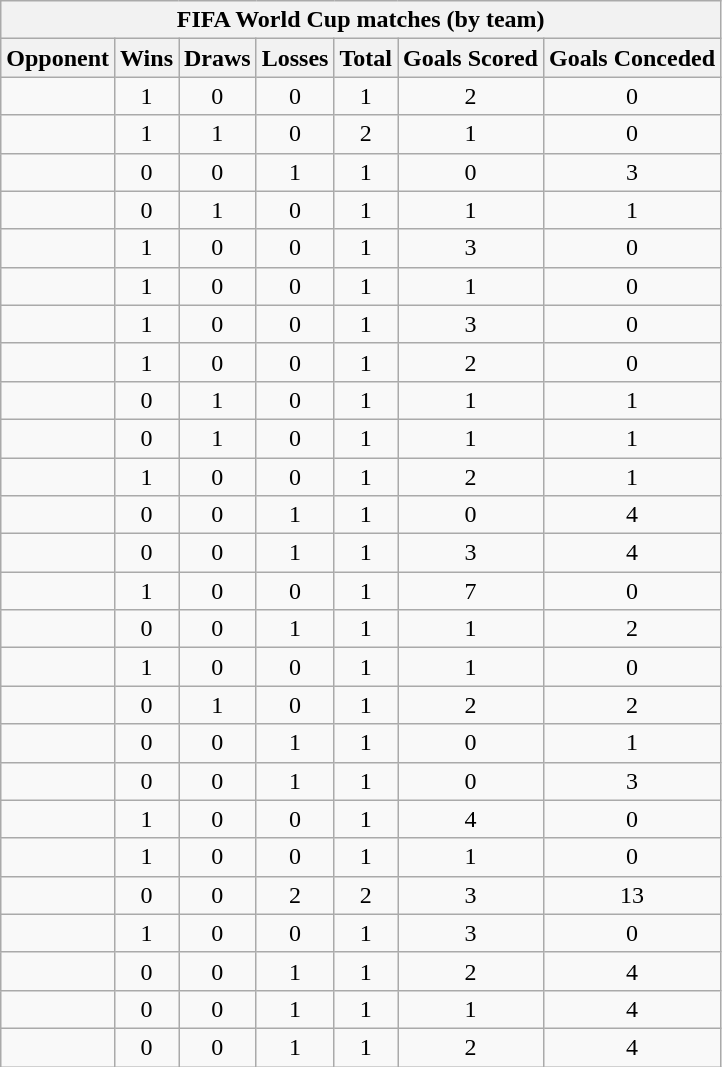<table class="wikitable sortable" style="text-align: center;">
<tr>
<th colspan=7>FIFA World Cup matches (by team)</th>
</tr>
<tr>
<th>Opponent</th>
<th>Wins</th>
<th>Draws</th>
<th>Losses</th>
<th>Total</th>
<th>Goals Scored</th>
<th>Goals Conceded</th>
</tr>
<tr>
<td align="left"></td>
<td>1</td>
<td>0</td>
<td>0</td>
<td>1</td>
<td>2</td>
<td>0</td>
</tr>
<tr>
<td align="left"></td>
<td>1</td>
<td>1</td>
<td>0</td>
<td>2</td>
<td>1</td>
<td>0</td>
</tr>
<tr>
<td align="left"></td>
<td>0</td>
<td>0</td>
<td>1</td>
<td>1</td>
<td>0</td>
<td>3</td>
</tr>
<tr>
<td align="left"></td>
<td>0</td>
<td>1</td>
<td>0</td>
<td>1</td>
<td>1</td>
<td>1</td>
</tr>
<tr>
<td align="left"></td>
<td>1</td>
<td>0</td>
<td>0</td>
<td>1</td>
<td>3</td>
<td>0</td>
</tr>
<tr>
<td align="left"></td>
<td>1</td>
<td>0</td>
<td>0</td>
<td>1</td>
<td>1</td>
<td>0</td>
</tr>
<tr>
<td align="left"></td>
<td>1</td>
<td>0</td>
<td>0</td>
<td>1</td>
<td>3</td>
<td>0</td>
</tr>
<tr>
<td align="left"></td>
<td>1</td>
<td>0</td>
<td>0</td>
<td>1</td>
<td>2</td>
<td>0</td>
</tr>
<tr>
<td align="left"></td>
<td>0</td>
<td>1</td>
<td>0</td>
<td>1</td>
<td>1</td>
<td>1</td>
</tr>
<tr>
<td align="left"></td>
<td>0</td>
<td>1</td>
<td>0</td>
<td>1</td>
<td>1</td>
<td>1</td>
</tr>
<tr>
<td align="left"></td>
<td>1</td>
<td>0</td>
<td>0</td>
<td>1</td>
<td>2</td>
<td>1</td>
</tr>
<tr>
<td align="left"></td>
<td>0</td>
<td>0</td>
<td>1</td>
<td>1</td>
<td>0</td>
<td>4</td>
</tr>
<tr>
<td align="left"></td>
<td>0</td>
<td>0</td>
<td>1</td>
<td>1</td>
<td>3</td>
<td>4</td>
</tr>
<tr>
<td align="left"></td>
<td>1</td>
<td>0</td>
<td>0</td>
<td>1</td>
<td>7</td>
<td>0</td>
</tr>
<tr>
<td align="left"></td>
<td>0</td>
<td>0</td>
<td>1</td>
<td>1</td>
<td>1</td>
<td>2</td>
</tr>
<tr>
<td align="left"></td>
<td>1</td>
<td>0</td>
<td>0</td>
<td>1</td>
<td>1</td>
<td>0</td>
</tr>
<tr>
<td align="left"></td>
<td>0</td>
<td>1</td>
<td>0</td>
<td>1</td>
<td>2</td>
<td>2</td>
</tr>
<tr>
<td align="left"></td>
<td>0</td>
<td>0</td>
<td>1</td>
<td>1</td>
<td>0</td>
<td>1</td>
</tr>
<tr>
<td align="left"></td>
<td>0</td>
<td>0</td>
<td>1</td>
<td>1</td>
<td>0</td>
<td>3</td>
</tr>
<tr>
<td align="left"></td>
<td>1</td>
<td>0</td>
<td>0</td>
<td>1</td>
<td>4</td>
<td>0</td>
</tr>
<tr>
<td align="left"></td>
<td>1</td>
<td>0</td>
<td>0</td>
<td>1</td>
<td>1</td>
<td>0</td>
</tr>
<tr>
<td align="left"></td>
<td>0</td>
<td>0</td>
<td>2</td>
<td>2</td>
<td>3</td>
<td>13</td>
</tr>
<tr>
<td align="left"></td>
<td>1</td>
<td>0</td>
<td>0</td>
<td>1</td>
<td>3</td>
<td>0</td>
</tr>
<tr>
<td align="left"></td>
<td>0</td>
<td>0</td>
<td>1</td>
<td>1</td>
<td>2</td>
<td>4</td>
</tr>
<tr>
<td align="left"></td>
<td>0</td>
<td>0</td>
<td>1</td>
<td>1</td>
<td>1</td>
<td>4</td>
</tr>
<tr>
<td align="left"></td>
<td>0</td>
<td>0</td>
<td>1</td>
<td>1</td>
<td>2</td>
<td>4</td>
</tr>
</table>
